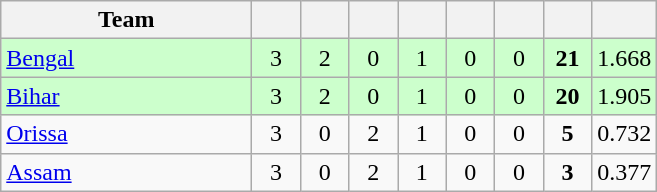<table class="wikitable" style="text-align:center">
<tr>
<th style="width:160px">Team</th>
<th style="width:25px"></th>
<th style="width:25px"></th>
<th style="width:25px"></th>
<th style="width:25px"></th>
<th style="width:25px"></th>
<th style="width:25px"></th>
<th style="width:25px"></th>
<th style="width:25px;"></th>
</tr>
<tr style="background:#cfc;">
<td style="text-align:left"><a href='#'>Bengal</a></td>
<td>3</td>
<td>2</td>
<td>0</td>
<td>1</td>
<td>0</td>
<td>0</td>
<td><strong>21</strong></td>
<td>1.668</td>
</tr>
<tr style="background:#cfc;">
<td style="text-align:left"><a href='#'>Bihar</a></td>
<td>3</td>
<td>2</td>
<td>0</td>
<td>1</td>
<td>0</td>
<td>0</td>
<td><strong>20</strong></td>
<td>1.905</td>
</tr>
<tr>
<td style="text-align:left"><a href='#'>Orissa</a></td>
<td>3</td>
<td>0</td>
<td>2</td>
<td>1</td>
<td>0</td>
<td>0</td>
<td><strong>5</strong></td>
<td>0.732</td>
</tr>
<tr>
<td style="text-align:left"><a href='#'>Assam</a></td>
<td>3</td>
<td>0</td>
<td>2</td>
<td>1</td>
<td>0</td>
<td>0</td>
<td><strong>3</strong></td>
<td>0.377</td>
</tr>
</table>
